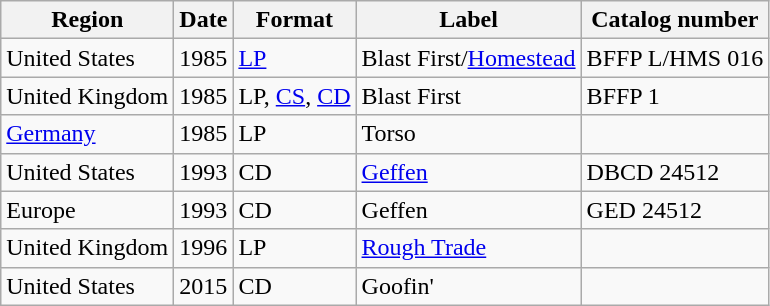<table class="wikitable">
<tr>
<th>Region</th>
<th>Date</th>
<th>Format</th>
<th>Label</th>
<th>Catalog number</th>
</tr>
<tr>
<td>United States</td>
<td>1985</td>
<td><a href='#'>LP</a></td>
<td>Blast First/<a href='#'>Homestead</a></td>
<td>BFFP L/HMS 016</td>
</tr>
<tr>
<td>United Kingdom</td>
<td>1985</td>
<td>LP, <a href='#'>CS</a>, <a href='#'>CD</a></td>
<td>Blast First</td>
<td>BFFP 1</td>
</tr>
<tr>
<td><a href='#'>Germany</a></td>
<td>1985</td>
<td>LP</td>
<td>Torso</td>
<td></td>
</tr>
<tr>
<td>United States</td>
<td>1993</td>
<td>CD</td>
<td><a href='#'>Geffen</a></td>
<td>DBCD 24512</td>
</tr>
<tr>
<td>Europe</td>
<td>1993</td>
<td>CD</td>
<td>Geffen</td>
<td>GED 24512</td>
</tr>
<tr>
<td>United Kingdom</td>
<td>1996</td>
<td>LP</td>
<td><a href='#'>Rough Trade</a></td>
<td></td>
</tr>
<tr>
<td>United States</td>
<td>2015</td>
<td>CD</td>
<td>Goofin'</td>
<td></td>
</tr>
</table>
